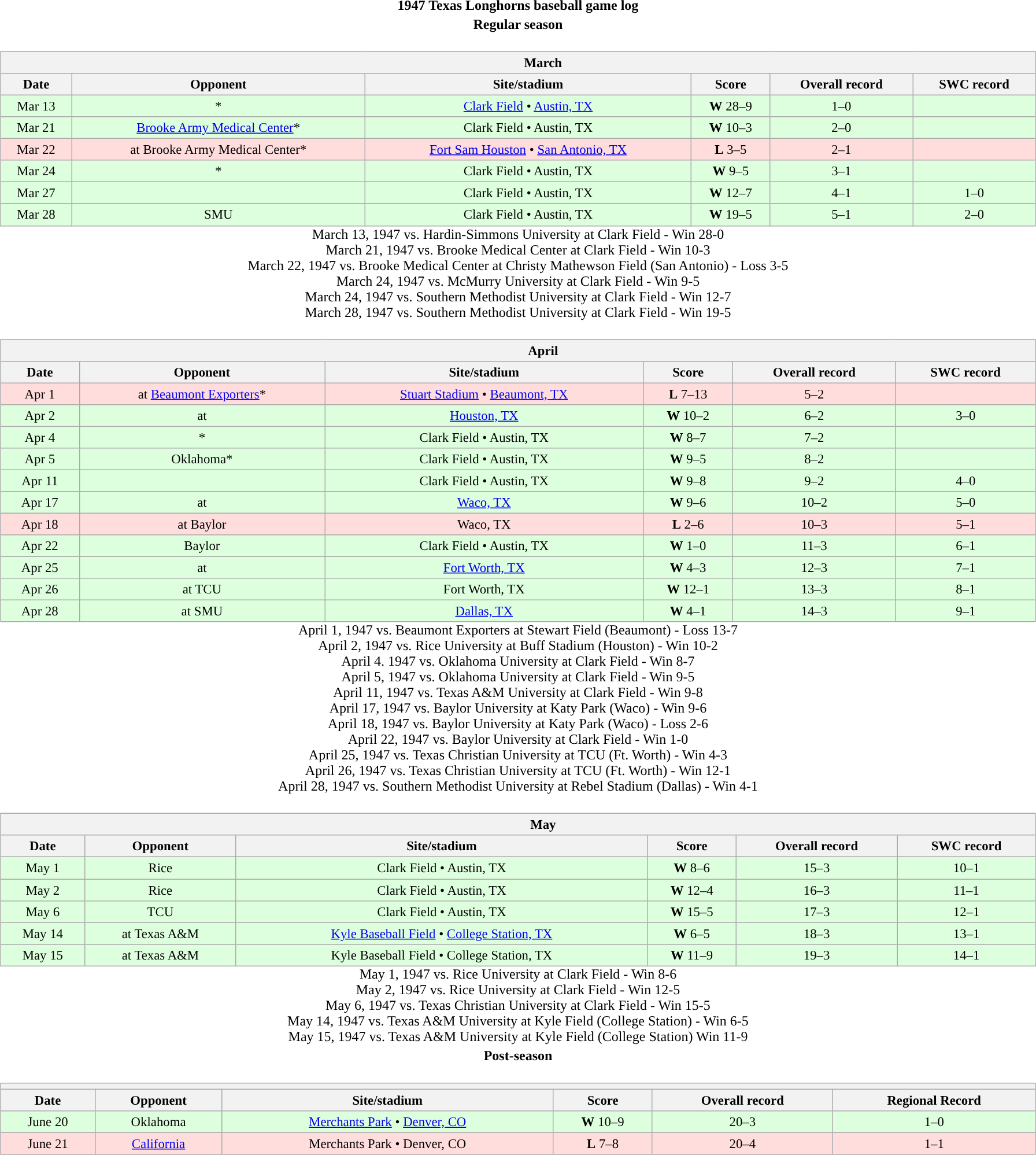<table class="toccolours" width=95% style="clear:both; margin:1.5em auto; text-align:center;">
<tr>
<th colspan=2>1947 Texas Longhorns baseball game log</th>
</tr>
<tr>
<th colspan=2>Regular season</th>
</tr>
<tr valign="top">
<td><br><table class="wikitable collapsible collapsed" style="margin:auto; width:100%; text-align:center; font-size:95%">
<tr>
<th colspan=12 style="padding-left:4em;">March</th>
</tr>
<tr>
<th>Date</th>
<th>Opponent</th>
<th>Site/stadium</th>
<th>Score</th>
<th>Overall record</th>
<th>SWC record</th>
</tr>
<tr bgcolor=ddffdd>
<td>Mar 13</td>
<td>*</td>
<td><a href='#'>Clark Field</a> • <a href='#'>Austin, TX</a></td>
<td><strong>W</strong> 28–9</td>
<td>1–0</td>
<td></td>
</tr>
<tr bgcolor=ddffdd>
<td>Mar 21</td>
<td><a href='#'>Brooke Army Medical Center</a>*</td>
<td>Clark Field • Austin, TX</td>
<td><strong>W</strong> 10–3</td>
<td>2–0</td>
<td></td>
</tr>
<tr bgcolor=ffdddd>
<td>Mar 22</td>
<td>at Brooke Army Medical Center*</td>
<td><a href='#'>Fort Sam Houston</a> • <a href='#'>San Antonio, TX</a></td>
<td><strong>L</strong> 3–5</td>
<td>2–1</td>
<td></td>
</tr>
<tr bgcolor=ddffdd>
<td>Mar 24</td>
<td>*</td>
<td>Clark Field • Austin, TX</td>
<td><strong>W</strong> 9–5</td>
<td>3–1</td>
<td></td>
</tr>
<tr bgcolor=ddffdd>
<td>Mar 27</td>
<td></td>
<td>Clark Field • Austin, TX</td>
<td><strong>W</strong> 12–7</td>
<td>4–1</td>
<td>1–0</td>
</tr>
<tr bgcolor=ddffdd>
<td>Mar 28</td>
<td>SMU</td>
<td>Clark Field • Austin, TX</td>
<td><strong>W</strong> 19–5</td>
<td>5–1</td>
<td>2–0</td>
</tr>
</table>
March 13, 1947 vs. Hardin-Simmons University at Clark Field - Win 28-0<br>March 21, 1947 vs. Brooke Medical Center at Clark Field - Win 10-3<br>March 22, 1947 vs. Brooke Medical Center at Christy Mathewson Field (San Antonio) - Loss 3-5<br>March 24, 1947 vs. McMurry University at Clark Field - Win 9-5<br>March 24, 1947 vs. Southern Methodist University at Clark Field - Win 12-7<br>March 28, 1947 vs. Southern Methodist University at Clark Field - Win 19-5</td>
</tr>
<tr>
<td><br><table class="wikitable collapsible collapsed" style="margin:auto; width:100%; text-align:center; font-size:95%">
<tr>
<th colspan=12 style="padding-left:4em;">April</th>
</tr>
<tr>
<th>Date</th>
<th>Opponent</th>
<th>Site/stadium</th>
<th>Score</th>
<th>Overall record</th>
<th>SWC record</th>
</tr>
<tr bgcolor=ffdddd>
<td>Apr 1</td>
<td>at <a href='#'>Beaumont Exporters</a>*</td>
<td><a href='#'>Stuart Stadium</a> • <a href='#'>Beaumont, TX</a></td>
<td><strong>L</strong> 7–13</td>
<td>5–2</td>
<td></td>
</tr>
<tr bgcolor=ddffdd>
<td>Apr 2</td>
<td>at </td>
<td><a href='#'>Houston, TX</a></td>
<td><strong>W</strong> 10–2</td>
<td>6–2</td>
<td>3–0</td>
</tr>
<tr bgcolor=ddffdd>
<td>Apr 4</td>
<td>*</td>
<td>Clark Field • Austin, TX</td>
<td><strong>W</strong> 8–7</td>
<td>7–2</td>
<td></td>
</tr>
<tr bgcolor=ddffdd>
<td>Apr 5</td>
<td>Oklahoma*</td>
<td>Clark Field • Austin, TX</td>
<td><strong>W</strong> 9–5</td>
<td>8–2</td>
<td></td>
</tr>
<tr bgcolor=ddffdd>
<td>Apr 11</td>
<td></td>
<td>Clark Field • Austin, TX</td>
<td><strong>W</strong> 9–8</td>
<td>9–2</td>
<td>4–0</td>
</tr>
<tr bgcolor=ddffdd>
<td>Apr 17</td>
<td>at </td>
<td><a href='#'>Waco, TX</a></td>
<td><strong>W</strong> 9–6</td>
<td>10–2</td>
<td>5–0</td>
</tr>
<tr bgcolor=ffdddd>
<td>Apr 18</td>
<td>at Baylor</td>
<td>Waco, TX</td>
<td><strong>L</strong> 2–6</td>
<td>10–3</td>
<td>5–1</td>
</tr>
<tr bgcolor=ddffdd>
<td>Apr 22</td>
<td>Baylor</td>
<td>Clark Field • Austin, TX</td>
<td><strong>W</strong> 1–0</td>
<td>11–3</td>
<td>6–1</td>
</tr>
<tr bgcolor=ddffdd>
<td>Apr 25</td>
<td>at </td>
<td><a href='#'>Fort Worth, TX</a></td>
<td><strong>W</strong> 4–3</td>
<td>12–3</td>
<td>7–1</td>
</tr>
<tr bgcolor=ddffdd>
<td>Apr 26</td>
<td>at TCU</td>
<td>Fort Worth, TX</td>
<td><strong>W</strong> 12–1</td>
<td>13–3</td>
<td>8–1</td>
</tr>
<tr bgcolor=ddffdd>
<td>Apr 28</td>
<td>at SMU</td>
<td><a href='#'>Dallas, TX</a></td>
<td><strong>W</strong> 4–1</td>
<td>14–3</td>
<td>9–1</td>
</tr>
</table>
April 1, 1947 vs. Beaumont Exporters at Stewart Field (Beaumont) - Loss 13-7<br>April 2, 1947 vs. Rice University at Buff Stadium (Houston) - Win 10-2<br>April 4. 1947 vs. Oklahoma University at Clark Field - Win 8-7<br>April 5, 1947 vs. Oklahoma University at Clark Field - Win 9-5<br>April 11, 1947 vs. Texas A&M University at Clark Field - Win 9-8<br>April 17, 1947 vs. Baylor University at Katy Park (Waco) - Win 9-6<br>April 18, 1947 vs. Baylor University at Katy Park (Waco) - Loss 2-6<br>April 22, 1947 vs. Baylor University at Clark Field - Win 1-0<br>April 25, 1947 vs. Texas Christian University at TCU (Ft. Worth) - Win 4-3<br>April 26, 1947 vs. Texas Christian University at TCU (Ft. Worth) - Win 12-1<br>April 28, 1947 vs. Southern Methodist University at Rebel Stadium (Dallas) - Win 4-1</td>
</tr>
<tr>
<td><br><table class="wikitable collapsible collapsed" style="margin:auto; width:100%; text-align:center; font-size:95%">
<tr>
<th colspan=12 style="padding-left:4em;">May</th>
</tr>
<tr>
<th>Date</th>
<th>Opponent</th>
<th>Site/stadium</th>
<th>Score</th>
<th>Overall record</th>
<th>SWC record</th>
</tr>
<tr bgcolor=ddffdd>
<td>May 1</td>
<td>Rice</td>
<td>Clark Field • Austin, TX</td>
<td><strong>W</strong> 8–6</td>
<td>15–3</td>
<td>10–1</td>
</tr>
<tr bgcolor=ddffdd>
<td>May 2</td>
<td>Rice</td>
<td>Clark Field • Austin, TX</td>
<td><strong>W</strong> 12–4</td>
<td>16–3</td>
<td>11–1</td>
</tr>
<tr bgcolor=ddffdd>
<td>May 6</td>
<td>TCU</td>
<td>Clark Field • Austin, TX</td>
<td><strong>W</strong> 15–5</td>
<td>17–3</td>
<td>12–1</td>
</tr>
<tr bgcolor=ddffdd>
<td>May 14</td>
<td>at Texas A&M</td>
<td><a href='#'>Kyle Baseball Field</a> • <a href='#'>College Station, TX</a></td>
<td><strong>W</strong> 6–5</td>
<td>18–3</td>
<td>13–1</td>
</tr>
<tr bgcolor=ddffdd>
<td>May 15</td>
<td>at Texas A&M</td>
<td>Kyle Baseball Field • College Station, TX</td>
<td><strong>W</strong> 11–9</td>
<td>19–3</td>
<td>14–1</td>
</tr>
</table>
May 1, 1947 vs. Rice University at Clark Field - Win 8-6<br>May 2, 1947 vs. Rice University at Clark Field - Win 12-5<br>May 6, 1947 vs. Texas Christian University at Clark Field - Win 15-5<br>May 14, 1947 vs. Texas A&M University at Kyle Field (College Station) - Win 6-5<br>May 15, 1947 vs. Texas A&M University at Kyle Field (College Station) Win 11-9</td>
</tr>
<tr>
<th colspan=2>Post-season</th>
</tr>
<tr>
<td><br><table class="wikitable collapsible collapsed" style="margin:auto; width:100%; text-align:center; font-size:95%">
<tr>
<th colspan=12 style="padding-left:4em;"></th>
</tr>
<tr>
<th>Date</th>
<th>Opponent</th>
<th>Site/stadium</th>
<th>Score</th>
<th>Overall record</th>
<th>Regional Record</th>
</tr>
<tr bgcolor=ddffdd>
<td>June 20</td>
<td>Oklahoma</td>
<td><a href='#'>Merchants Park</a> • <a href='#'>Denver, CO</a></td>
<td><strong>W</strong> 10–9</td>
<td>20–3</td>
<td>1–0</td>
</tr>
<tr bgcolor=ffdddd>
<td>June 21</td>
<td><a href='#'>California</a></td>
<td>Merchants Park • Denver, CO</td>
<td><strong>L</strong> 7–8</td>
<td>20–4</td>
<td>1–1</td>
</tr>
</table>
</td>
</tr>
</table>
